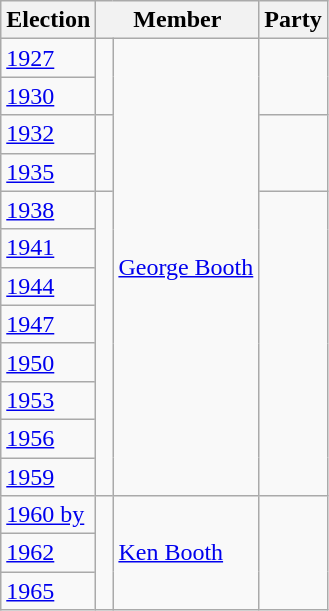<table class="wikitable">
<tr>
<th>Election</th>
<th colspan="2">Member</th>
<th>Party</th>
</tr>
<tr>
<td><a href='#'>1927</a></td>
<td rowspan="2"> </td>
<td rowspan="12"><a href='#'>George Booth</a></td>
<td rowspan="2"></td>
</tr>
<tr>
<td><a href='#'>1930</a></td>
</tr>
<tr>
<td><a href='#'>1932</a></td>
<td rowspan="2"> </td>
<td rowspan="2"></td>
</tr>
<tr>
<td><a href='#'>1935</a></td>
</tr>
<tr>
<td><a href='#'>1938</a></td>
<td rowspan="8"> </td>
<td rowspan="8"></td>
</tr>
<tr>
<td><a href='#'>1941</a></td>
</tr>
<tr>
<td><a href='#'>1944</a></td>
</tr>
<tr>
<td><a href='#'>1947</a></td>
</tr>
<tr>
<td><a href='#'>1950</a></td>
</tr>
<tr>
<td><a href='#'>1953</a></td>
</tr>
<tr>
<td><a href='#'>1956</a></td>
</tr>
<tr>
<td><a href='#'>1959</a></td>
</tr>
<tr>
<td><a href='#'>1960 by</a></td>
<td rowspan="3"> </td>
<td rowspan="3"><a href='#'>Ken Booth</a></td>
<td rowspan="3"></td>
</tr>
<tr>
<td><a href='#'>1962</a></td>
</tr>
<tr>
<td><a href='#'>1965</a></td>
</tr>
</table>
